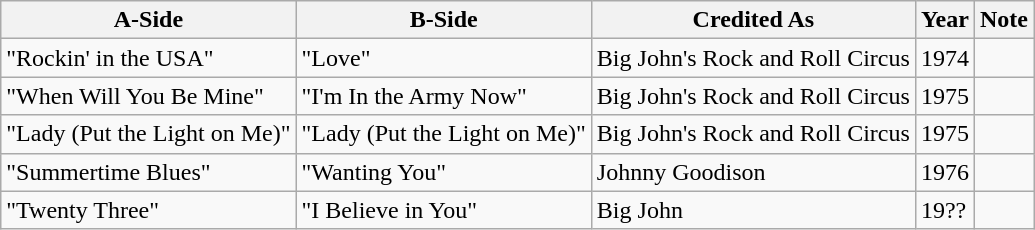<table class="wikitable">
<tr>
<th>A-Side</th>
<th>B-Side</th>
<th>Credited As</th>
<th>Year</th>
<th>Note</th>
</tr>
<tr>
<td>"Rockin' in the USA"</td>
<td>"Love"</td>
<td>Big John's Rock and Roll Circus</td>
<td>1974</td>
<td></td>
</tr>
<tr>
<td>"When Will You Be Mine"</td>
<td>"I'm In the Army Now"</td>
<td>Big John's Rock and Roll Circus</td>
<td>1975</td>
<td></td>
</tr>
<tr>
<td>"Lady (Put the Light on Me)"</td>
<td>"Lady (Put the Light on Me)"</td>
<td>Big John's Rock and Roll Circus</td>
<td>1975</td>
<td></td>
</tr>
<tr>
<td>"Summertime Blues"</td>
<td>"Wanting You"</td>
<td>Johnny Goodison</td>
<td>1976</td>
<td></td>
</tr>
<tr>
<td>"Twenty Three"</td>
<td>"I Believe in You"</td>
<td>Big John</td>
<td>19??</td>
<td></td>
</tr>
</table>
